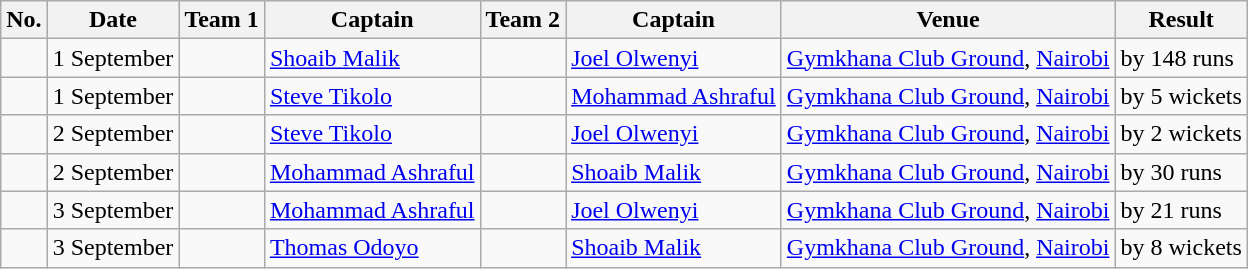<table class="wikitable">
<tr>
<th>No.</th>
<th>Date</th>
<th>Team 1</th>
<th>Captain</th>
<th>Team 2</th>
<th>Captain</th>
<th>Venue</th>
<th>Result</th>
</tr>
<tr>
<td></td>
<td>1 September</td>
<td></td>
<td><a href='#'>Shoaib Malik</a></td>
<td></td>
<td><a href='#'>Joel Olwenyi</a></td>
<td><a href='#'>Gymkhana Club Ground</a>, <a href='#'>Nairobi</a></td>
<td> by 148 runs</td>
</tr>
<tr>
<td></td>
<td>1 September</td>
<td></td>
<td><a href='#'>Steve Tikolo</a></td>
<td></td>
<td><a href='#'>Mohammad Ashraful</a></td>
<td><a href='#'>Gymkhana Club Ground</a>, <a href='#'>Nairobi</a></td>
<td> by 5 wickets</td>
</tr>
<tr>
<td></td>
<td>2 September</td>
<td></td>
<td><a href='#'>Steve Tikolo</a></td>
<td></td>
<td><a href='#'>Joel Olwenyi</a></td>
<td><a href='#'>Gymkhana Club Ground</a>, <a href='#'>Nairobi</a></td>
<td> by 2 wickets</td>
</tr>
<tr>
<td></td>
<td>2 September</td>
<td></td>
<td><a href='#'>Mohammad Ashraful</a></td>
<td></td>
<td><a href='#'>Shoaib Malik</a></td>
<td><a href='#'>Gymkhana Club Ground</a>, <a href='#'>Nairobi</a></td>
<td> by 30 runs</td>
</tr>
<tr>
<td></td>
<td>3 September</td>
<td></td>
<td><a href='#'>Mohammad Ashraful</a></td>
<td></td>
<td><a href='#'>Joel Olwenyi</a></td>
<td><a href='#'>Gymkhana Club Ground</a>, <a href='#'>Nairobi</a></td>
<td> by 21 runs</td>
</tr>
<tr>
<td></td>
<td>3 September</td>
<td></td>
<td><a href='#'>Thomas Odoyo</a></td>
<td></td>
<td><a href='#'>Shoaib Malik</a></td>
<td><a href='#'>Gymkhana Club Ground</a>, <a href='#'>Nairobi</a></td>
<td> by 8 wickets</td>
</tr>
</table>
